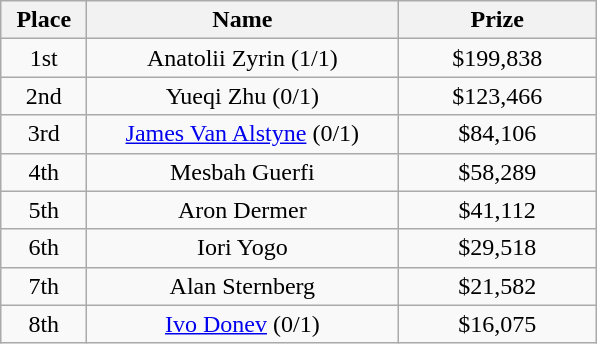<table class="wikitable">
<tr>
<th width="50">Place</th>
<th width="200">Name</th>
<th width="125">Prize</th>
</tr>
<tr>
<td align = "center">1st</td>
<td align = "center">Anatolii Zyrin (1/1)</td>
<td align = "center">$199,838</td>
</tr>
<tr>
<td align = "center">2nd</td>
<td align = "center">Yueqi Zhu (0/1)</td>
<td align = "center">$123,466</td>
</tr>
<tr>
<td align = "center">3rd</td>
<td align = "center"><a href='#'>James Van Alstyne</a> (0/1)</td>
<td align = "center">$84,106</td>
</tr>
<tr>
<td align = "center">4th</td>
<td align = "center">Mesbah Guerfi</td>
<td align = "center">$58,289</td>
</tr>
<tr>
<td align = "center">5th</td>
<td align = "center">Aron Dermer</td>
<td align = "center">$41,112</td>
</tr>
<tr>
<td align = "center">6th</td>
<td align = "center">Iori Yogo</td>
<td align = "center">$29,518</td>
</tr>
<tr>
<td align = "center">7th</td>
<td align = "center">Alan Sternberg</td>
<td align = "center">$21,582</td>
</tr>
<tr>
<td align = "center">8th</td>
<td align = "center"><a href='#'>Ivo Donev</a> (0/1)</td>
<td align = "center">$16,075</td>
</tr>
</table>
